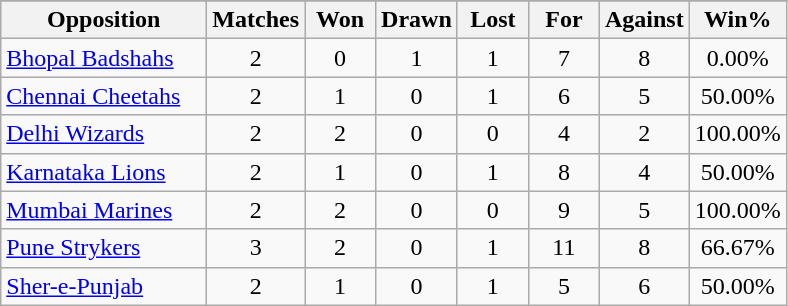<table class="wikitable sortable" style="text-align:center">
<tr>
</tr>
<tr>
<th width=130>Opposition</th>
<th width=40>Matches</th>
<th width=40>Won</th>
<th width=40>Drawn</th>
<th width=40>Lost</th>
<th width=40>For</th>
<th width=40>Against</th>
<th width=40>Win%</th>
</tr>
<tr>
<td align=left><a href='#'>Bhopal Badshahs</a></td>
<td>2</td>
<td>0</td>
<td>1</td>
<td>1</td>
<td>7</td>
<td>8</td>
<td>0.00%</td>
</tr>
<tr>
<td align=left><a href='#'>Chennai Cheetahs</a></td>
<td>2</td>
<td>1</td>
<td>0</td>
<td>1</td>
<td>6</td>
<td>5</td>
<td>50.00%</td>
</tr>
<tr>
<td align=left><a href='#'>Delhi Wizards</a></td>
<td>2</td>
<td>2</td>
<td>0</td>
<td>0</td>
<td>4</td>
<td>2</td>
<td>100.00%</td>
</tr>
<tr>
<td align=left><a href='#'>Karnataka Lions</a></td>
<td>2</td>
<td>1</td>
<td>0</td>
<td>1</td>
<td>8</td>
<td>4</td>
<td>50.00%</td>
</tr>
<tr>
<td align=left><a href='#'>Mumbai Marines</a></td>
<td>2</td>
<td>2</td>
<td>0</td>
<td>0</td>
<td>9</td>
<td>5</td>
<td>100.00%</td>
</tr>
<tr>
<td align=left><a href='#'>Pune Strykers</a></td>
<td>3</td>
<td>2</td>
<td>0</td>
<td>1</td>
<td>11</td>
<td>8</td>
<td>66.67%</td>
</tr>
<tr>
<td align=left><a href='#'>Sher-e-Punjab</a></td>
<td>2</td>
<td>1</td>
<td>0</td>
<td>1</td>
<td>5</td>
<td>6</td>
<td>50.00%</td>
</tr>
</table>
